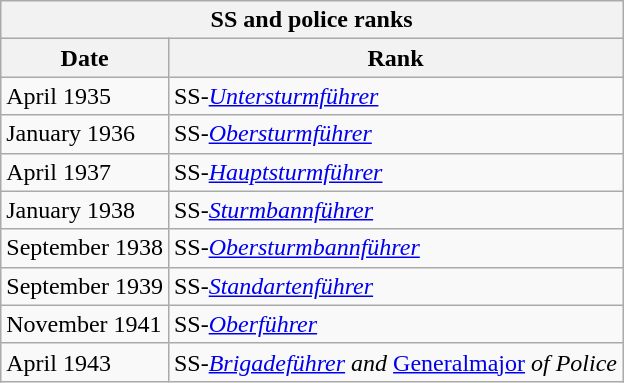<table class="wikitable">
<tr>
<th colspan = "2">SS and police ranks</th>
</tr>
<tr>
<th>Date</th>
<th>Rank</th>
</tr>
<tr>
<td>April 1935</td>
<td>SS-<em><a href='#'>Untersturmführer</a></em></td>
</tr>
<tr>
<td>January 1936</td>
<td>SS-<em><a href='#'>Obersturmführer</a></em></td>
</tr>
<tr>
<td>April 1937</td>
<td>SS-<em><a href='#'>Hauptsturmführer</a></em></td>
</tr>
<tr>
<td>January 1938</td>
<td>SS-<em><a href='#'>Sturmbannführer</a></em></td>
</tr>
<tr>
<td>September 1938</td>
<td>SS-<em><a href='#'>Obersturmbannführer</a></em></td>
</tr>
<tr>
<td>September 1939</td>
<td>SS-<em><a href='#'>Standartenführer</a></em></td>
</tr>
<tr>
<td>November 1941</td>
<td>SS-<em><a href='#'>Oberführer</a></em></td>
</tr>
<tr>
<td>April 1943</td>
<td>SS-<em><a href='#'>Brigadeführer</a> and </em><a href='#'>Generalmajor</a><em> of Police</td>
</tr>
</table>
